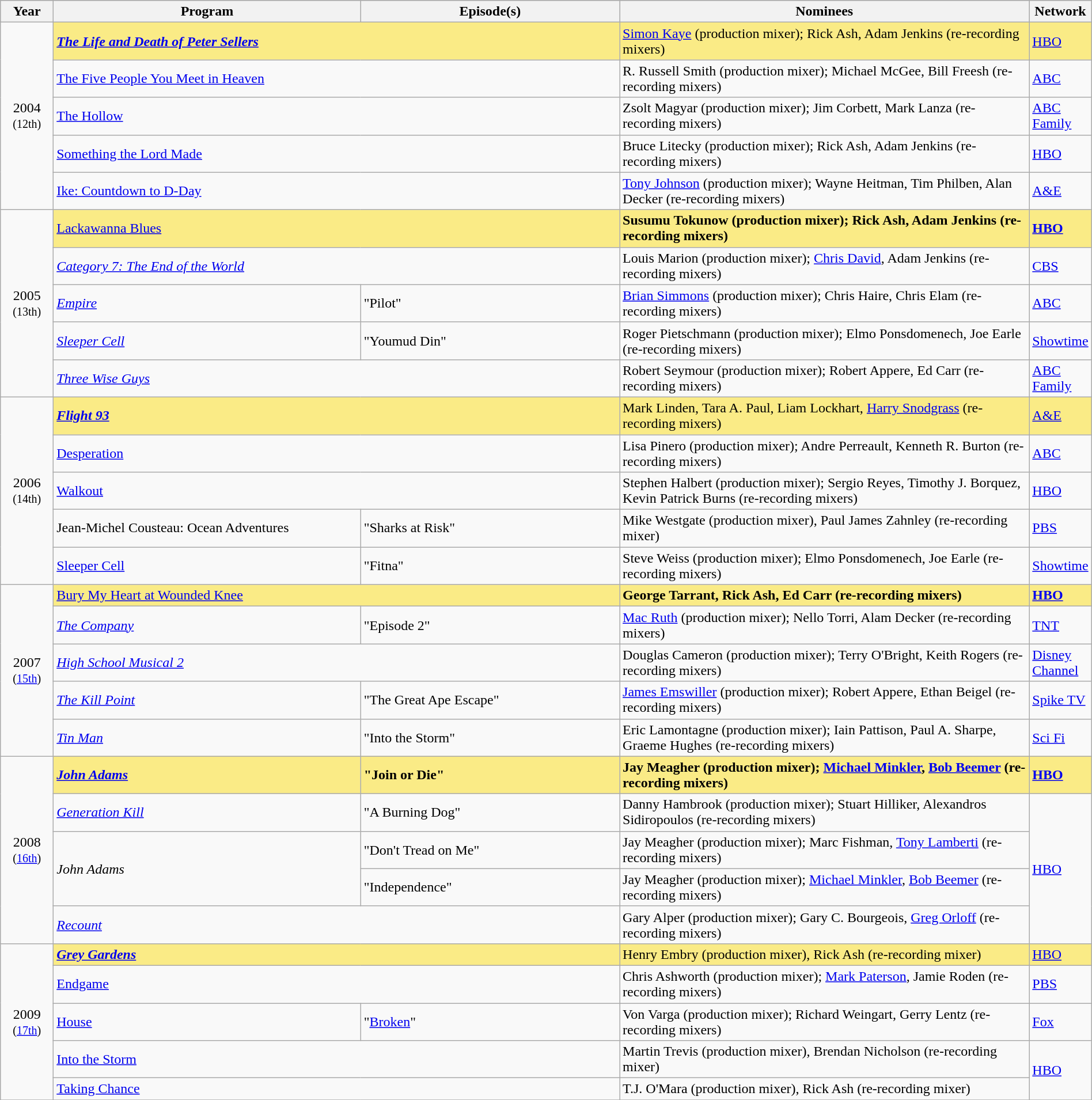<table class="wikitable" style="width:100%">
<tr bgcolor="#bebebe">
<th width="5%">Year</th>
<th width="30%">Program</th>
<th width="25%">Episode(s)</th>
<th width="40%">Nominees</th>
<th width="5%">Network</th>
</tr>
<tr>
<td rowspan="5" style="text-align:center;">2004 <br><small>(12th)</small><br></td>
<td colspan="2" style="background:#FAEB86;"><strong><em><a href='#'>The Life and Death of Peter Sellers</a><em> <strong></td>
<td style="background:#FAEB86;"></strong><a href='#'>Simon Kaye</a> (production mixer); Rick Ash, Adam Jenkins (re-recording mixers)<strong></td>
<td style="background:#FAEB86;"></strong><a href='#'>HBO</a><strong></td>
</tr>
<tr>
<td colspan="2"></em><a href='#'>The Five People You Meet in Heaven</a><em></td>
<td>R. Russell Smith (production mixer); Michael McGee, Bill Freesh (re-recording mixers)</td>
<td><a href='#'>ABC</a></td>
</tr>
<tr>
<td colspan="2"></em><a href='#'>The Hollow</a><em></td>
<td>Zsolt Magyar (production mixer); Jim Corbett, Mark Lanza (re-recording mixers)</td>
<td><a href='#'>ABC Family</a></td>
</tr>
<tr>
<td colspan="2"></em><a href='#'>Something the Lord Made</a><em></td>
<td>Bruce Litecky (production mixer); Rick Ash, Adam Jenkins (re-recording mixers)</td>
<td><a href='#'>HBO</a></td>
</tr>
<tr>
<td colspan="2"></em><a href='#'>Ike: Countdown to D-Day</a><em></td>
<td><a href='#'>Tony Johnson</a> (production mixer); Wayne Heitman, Tim Philben, Alan Decker (re-recording mixers)</td>
<td><a href='#'>A&E</a></td>
</tr>
<tr>
<td rowspan="5" style="text-align:center;">2005 <br><small>(13th)</small><br></td>
<td colspan="2" style="background:#FAEB86;"></em></strong><a href='#'>Lackawanna Blues</a></em> </strong></td>
<td style="background:#FAEB86;"><strong>Susumu Tokunow (production mixer); Rick Ash, Adam Jenkins (re-recording mixers)</strong></td>
<td style="background:#FAEB86;"><strong><a href='#'>HBO</a></strong></td>
</tr>
<tr>
<td colspan="2"><em><a href='#'>Category 7: The End of the World</a></em></td>
<td>Louis Marion (production mixer); <a href='#'>Chris David</a>, Adam Jenkins (re-recording mixers)</td>
<td><a href='#'>CBS</a></td>
</tr>
<tr>
<td><em><a href='#'>Empire</a></em></td>
<td>"Pilot"</td>
<td><a href='#'>Brian Simmons</a> (production mixer); Chris Haire, Chris Elam (re-recording mixers)</td>
<td><a href='#'>ABC</a></td>
</tr>
<tr>
<td><em><a href='#'>Sleeper Cell</a></em></td>
<td>"Youmud Din"</td>
<td>Roger Pietschmann (production mixer); Elmo Ponsdomenech, Joe Earle (re-recording mixers)</td>
<td><a href='#'>Showtime</a></td>
</tr>
<tr>
<td colspan="2"><em><a href='#'>Three Wise Guys</a></em></td>
<td>Robert Seymour (production mixer); Robert Appere, Ed Carr (re-recording mixers)</td>
<td><a href='#'>ABC Family</a></td>
</tr>
<tr>
<td rowspan="5" style="text-align:center;">2006 <br><small>(14th)</small><br></td>
<td colspan="2" style="background:#FAEB86;"><strong><em><a href='#'>Flight 93</a><em> <strong></td>
<td style="background:#FAEB86;"></strong>Mark Linden, Tara A. Paul, Liam Lockhart, <a href='#'>Harry Snodgrass</a> (re-recording mixers)<strong></td>
<td style="background:#FAEB86;"></strong><a href='#'>A&E</a><strong></td>
</tr>
<tr>
<td colspan="2"></em><a href='#'>Desperation</a><em></td>
<td>Lisa Pinero (production mixer); Andre Perreault, Kenneth R. Burton (re-recording mixers)</td>
<td><a href='#'>ABC</a></td>
</tr>
<tr>
<td colspan="2"></em><a href='#'>Walkout</a><em></td>
<td>Stephen Halbert (production mixer); Sergio Reyes, Timothy J. Borquez, Kevin Patrick Burns (re-recording mixers)</td>
<td><a href='#'>HBO</a></td>
</tr>
<tr>
<td></em>Jean-Michel Cousteau: Ocean Adventures<em></td>
<td>"Sharks at Risk"</td>
<td>Mike Westgate (production mixer), Paul James Zahnley (re-recording mixer)</td>
<td><a href='#'>PBS</a></td>
</tr>
<tr>
<td></em><a href='#'>Sleeper Cell</a><em></td>
<td>"Fitna"</td>
<td>Steve Weiss (production mixer); Elmo Ponsdomenech, Joe Earle (re-recording mixers)</td>
<td><a href='#'>Showtime</a></td>
</tr>
<tr>
<td rowspan="5" style="text-align:center;">2007 <br><small>(<a href='#'>15th</a>)</small><br></td>
<td colspan="2" style="background:#FAEB86;"></em></strong><a href='#'>Bury My Heart at Wounded Knee</a></em> </strong></td>
<td style="background:#FAEB86;"><strong>George Tarrant, Rick Ash, Ed Carr (re-recording mixers)</strong></td>
<td style="background:#FAEB86;"><strong><a href='#'>HBO</a></strong></td>
</tr>
<tr>
<td><em><a href='#'>The Company</a></em></td>
<td>"Episode 2"</td>
<td><a href='#'>Mac Ruth</a> (production mixer); Nello Torri, Alam Decker (re-recording mixers)</td>
<td><a href='#'>TNT</a></td>
</tr>
<tr>
<td colspan="2"><em><a href='#'>High School Musical 2</a></em></td>
<td>Douglas Cameron (production mixer); Terry O'Bright, Keith Rogers (re-recording mixers)</td>
<td><a href='#'>Disney Channel</a></td>
</tr>
<tr>
<td><em><a href='#'>The Kill Point</a></em></td>
<td>"The Great Ape Escape"</td>
<td><a href='#'>James Emswiller</a> (production mixer); Robert Appere, Ethan Beigel (re-recording mixers)</td>
<td><a href='#'>Spike TV</a></td>
</tr>
<tr>
<td><em><a href='#'>Tin Man</a></em></td>
<td>"Into the Storm"</td>
<td>Eric Lamontagne (production mixer); Iain Pattison, Paul A. Sharpe, Graeme Hughes (re-recording mixers)</td>
<td><a href='#'>Sci Fi</a></td>
</tr>
<tr>
<td rowspan="5" style="text-align:center;">2008 <br><small>(<a href='#'>16th</a>)</small><br></td>
<td style="background:#FAEB86;"><strong><em><a href='#'>John Adams</a></em></strong></td>
<td style="background:#FAEB86;"><strong>"Join or Die" </strong></td>
<td style="background:#FAEB86;"><strong>Jay Meagher (production mixer); <a href='#'>Michael Minkler</a>, <a href='#'>Bob Beemer</a> (re-recording mixers)</strong></td>
<td style="background:#FAEB86;"><strong><a href='#'>HBO</a></strong></td>
</tr>
<tr>
<td><em><a href='#'>Generation Kill</a></em></td>
<td>"A Burning Dog"</td>
<td>Danny Hambrook (production mixer); Stuart Hilliker, Alexandros Sidiropoulos (re-recording mixers)</td>
<td rowspan="4"><a href='#'>HBO</a></td>
</tr>
<tr>
<td rowspan="2"><em>John Adams</em></td>
<td>"Don't Tread on Me"</td>
<td>Jay Meagher (production mixer); Marc Fishman, <a href='#'>Tony Lamberti</a> (re-recording mixers)</td>
</tr>
<tr>
<td>"Independence"</td>
<td>Jay Meagher (production mixer); <a href='#'>Michael Minkler</a>, <a href='#'>Bob Beemer</a> (re-recording mixers)</td>
</tr>
<tr>
<td colspan="2"><em><a href='#'>Recount</a></em></td>
<td>Gary Alper (production mixer); Gary C. Bourgeois, <a href='#'>Greg Orloff</a> (re-recording mixers)</td>
</tr>
<tr>
<td rowspan="5" style="text-align:center;">2009 <br><small>(<a href='#'>17th</a>)</small><br></td>
<td colspan="2" style="background:#FAEB86;"><strong><em><a href='#'>Grey Gardens</a><em> <strong></td>
<td style="background:#FAEB86;"></strong>Henry Embry (production mixer), Rick Ash (re-recording mixer)<strong></td>
<td style="background:#FAEB86;"></strong><a href='#'>HBO</a><strong></td>
</tr>
<tr>
<td colspan="2"></em><a href='#'>Endgame</a><em></td>
<td>Chris Ashworth (production mixer); <a href='#'>Mark Paterson</a>, Jamie Roden (re-recording mixers)</td>
<td><a href='#'>PBS</a></td>
</tr>
<tr>
<td></em><a href='#'>House</a><em></td>
<td>"<a href='#'>Broken</a>"</td>
<td>Von Varga (production mixer); Richard Weingart, Gerry Lentz (re-recording mixers)</td>
<td><a href='#'>Fox</a></td>
</tr>
<tr>
<td colspan="2"></em><a href='#'>Into the Storm</a><em></td>
<td>Martin Trevis (production mixer), Brendan Nicholson (re-recording mixer)</td>
<td rowspan="2"><a href='#'>HBO</a></td>
</tr>
<tr>
<td colspan="2"></em><a href='#'>Taking Chance</a><em></td>
<td>T.J. O'Mara (production mixer), Rick Ash (re-recording mixer)</td>
</tr>
<tr>
</tr>
</table>
